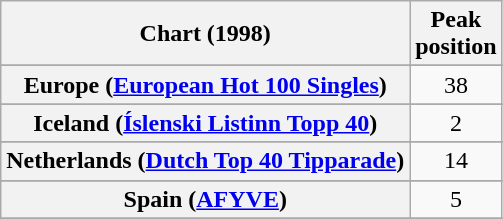<table class="wikitable sortable plainrowheaders" style="text-align:center">
<tr>
<th scope="col">Chart (1998)</th>
<th scope="col">Peak<br>position</th>
</tr>
<tr>
</tr>
<tr>
</tr>
<tr>
</tr>
<tr>
<th scope="row">Europe (<a href='#'>European Hot 100 Singles</a>)</th>
<td>38</td>
</tr>
<tr>
</tr>
<tr>
</tr>
<tr>
</tr>
<tr>
<th scope="row">Iceland (<a href='#'>Íslenski Listinn Topp 40</a>)</th>
<td>2</td>
</tr>
<tr>
</tr>
<tr>
<th scope="row">Netherlands (<a href='#'>Dutch Top 40 Tipparade</a>)</th>
<td>14</td>
</tr>
<tr>
</tr>
<tr>
</tr>
<tr>
</tr>
<tr>
<th scope="row">Spain (<a href='#'>AFYVE</a>)</th>
<td>5</td>
</tr>
<tr>
</tr>
<tr>
</tr>
<tr>
</tr>
<tr>
</tr>
<tr>
</tr>
</table>
